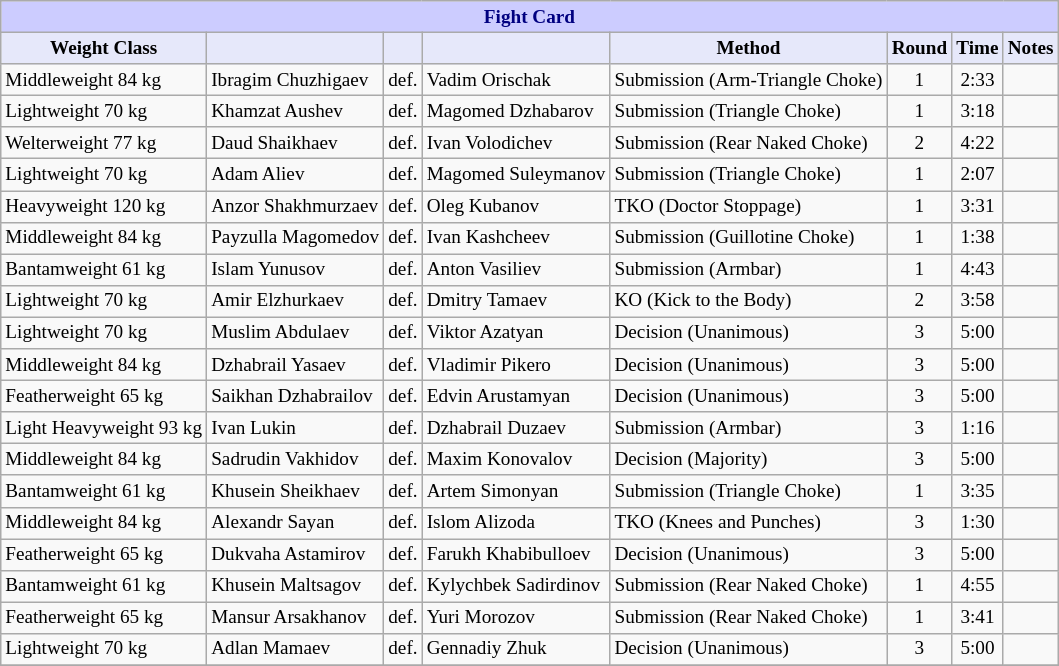<table class="wikitable" style="font-size: 80%;">
<tr>
<th colspan="8" style="background-color: #ccf; color: #000080; text-align: center;"><strong>Fight Card</strong></th>
</tr>
<tr>
<th colspan="1" style="background-color: #E6E8FA; color: #000000; text-align: center;">Weight Class</th>
<th colspan="1" style="background-color: #E6E8FA; color: #000000; text-align: center;"></th>
<th colspan="1" style="background-color: #E6E8FA; color: #000000; text-align: center;"></th>
<th colspan="1" style="background-color: #E6E8FA; color: #000000; text-align: center;"></th>
<th colspan="1" style="background-color: #E6E8FA; color: #000000; text-align: center;">Method</th>
<th colspan="1" style="background-color: #E6E8FA; color: #000000; text-align: center;">Round</th>
<th colspan="1" style="background-color: #E6E8FA; color: #000000; text-align: center;">Time</th>
<th colspan="1" style="background-color: #E6E8FA; color: #000000; text-align: center;">Notes</th>
</tr>
<tr>
<td>Middleweight 84 kg</td>
<td> Ibragim Chuzhigaev</td>
<td>def.</td>
<td> Vadim Orischak</td>
<td>Submission (Arm-Triangle Choke)</td>
<td align=center>1</td>
<td align=center>2:33</td>
<td></td>
</tr>
<tr>
<td>Lightweight 70 kg</td>
<td> Khamzat Aushev</td>
<td>def.</td>
<td> Magomed Dzhabarov</td>
<td>Submission (Triangle Choke)</td>
<td align=center>1</td>
<td align=center>3:18</td>
<td></td>
</tr>
<tr>
<td>Welterweight 77 kg</td>
<td> Daud Shaikhaev</td>
<td>def.</td>
<td> Ivan Volodichev</td>
<td>Submission (Rear Naked Choke)</td>
<td align=center>2</td>
<td align=center>4:22</td>
<td></td>
</tr>
<tr>
<td>Lightweight 70 kg</td>
<td> Adam Aliev</td>
<td>def.</td>
<td> Magomed Suleymanov</td>
<td>Submission (Triangle Choke)</td>
<td align=center>1</td>
<td align=center>2:07</td>
<td></td>
</tr>
<tr>
<td>Heavyweight 120 kg</td>
<td> Anzor Shakhmurzaev</td>
<td>def.</td>
<td> Oleg Kubanov</td>
<td>TKO (Doctor Stoppage)</td>
<td align=center>1</td>
<td align=center>3:31</td>
<td></td>
</tr>
<tr>
<td>Middleweight 84 kg</td>
<td> Payzulla Magomedov</td>
<td>def.</td>
<td> Ivan Kashcheev</td>
<td>Submission (Guillotine Choke)</td>
<td align=center>1</td>
<td align=center>1:38</td>
<td></td>
</tr>
<tr>
<td>Bantamweight 61 kg</td>
<td> Islam Yunusov</td>
<td>def.</td>
<td> Anton Vasiliev</td>
<td>Submission (Armbar)</td>
<td align=center>1</td>
<td align=center>4:43</td>
<td></td>
</tr>
<tr>
<td>Lightweight 70 kg</td>
<td> Amir Elzhurkaev</td>
<td>def.</td>
<td> Dmitry Tamaev</td>
<td>KO (Kick to the Body)</td>
<td align=center>2</td>
<td align=center>3:58</td>
<td></td>
</tr>
<tr>
<td>Lightweight 70 kg</td>
<td> Muslim Abdulaev</td>
<td>def.</td>
<td> Viktor Azatyan</td>
<td>Decision (Unanimous)</td>
<td align=center>3</td>
<td align=center>5:00</td>
<td></td>
</tr>
<tr>
<td>Middleweight 84 kg</td>
<td> Dzhabrail Yasaev</td>
<td>def.</td>
<td> Vladimir Pikero</td>
<td>Decision (Unanimous)</td>
<td align=center>3</td>
<td align=center>5:00</td>
<td></td>
</tr>
<tr>
<td>Featherweight 65 kg</td>
<td> Saikhan Dzhabrailov</td>
<td>def.</td>
<td> Edvin Arustamyan</td>
<td>Decision (Unanimous)</td>
<td align=center>3</td>
<td align=center>5:00</td>
<td></td>
</tr>
<tr>
<td>Light Heavyweight 93 kg</td>
<td> Ivan Lukin</td>
<td>def.</td>
<td> Dzhabrail Duzaev</td>
<td>Submission (Armbar)</td>
<td align=center>3</td>
<td align=center>1:16</td>
<td></td>
</tr>
<tr>
<td>Middleweight 84 kg</td>
<td> Sadrudin Vakhidov</td>
<td>def.</td>
<td> Maxim Konovalov</td>
<td>Decision (Majority)</td>
<td align=center>3</td>
<td align=center>5:00</td>
<td></td>
</tr>
<tr>
<td>Bantamweight 61 kg</td>
<td> Khusein Sheikhaev</td>
<td>def.</td>
<td> Artem Simonyan</td>
<td>Submission (Triangle Choke)</td>
<td align=center>1</td>
<td align=center>3:35</td>
<td></td>
</tr>
<tr>
<td>Middleweight 84 kg</td>
<td> Alexandr Sayan</td>
<td>def.</td>
<td> Islom Alizoda</td>
<td>TKO (Knees and Punches)</td>
<td align=center>3</td>
<td align=center>1:30</td>
<td></td>
</tr>
<tr>
<td>Featherweight 65 kg</td>
<td> Dukvaha Astamirov</td>
<td>def.</td>
<td> Farukh Khabibulloev</td>
<td>Decision (Unanimous)</td>
<td align=center>3</td>
<td align=center>5:00</td>
<td></td>
</tr>
<tr>
<td>Bantamweight 61 kg</td>
<td> Khusein Maltsagov</td>
<td>def.</td>
<td> Kylychbek Sadirdinov</td>
<td>Submission (Rear Naked Choke)</td>
<td align=center>1</td>
<td align=center>4:55</td>
<td></td>
</tr>
<tr>
<td>Featherweight 65 kg</td>
<td> Mansur Arsakhanov</td>
<td>def.</td>
<td> Yuri Morozov</td>
<td>Submission (Rear Naked Choke)</td>
<td align=center>1</td>
<td align=center>3:41</td>
<td></td>
</tr>
<tr>
<td>Lightweight 70 kg</td>
<td> Adlan Mamaev</td>
<td>def.</td>
<td> Gennadiy Zhuk</td>
<td>Decision (Unanimous)</td>
<td align=center>3</td>
<td align=center>5:00</td>
<td></td>
</tr>
<tr>
</tr>
</table>
